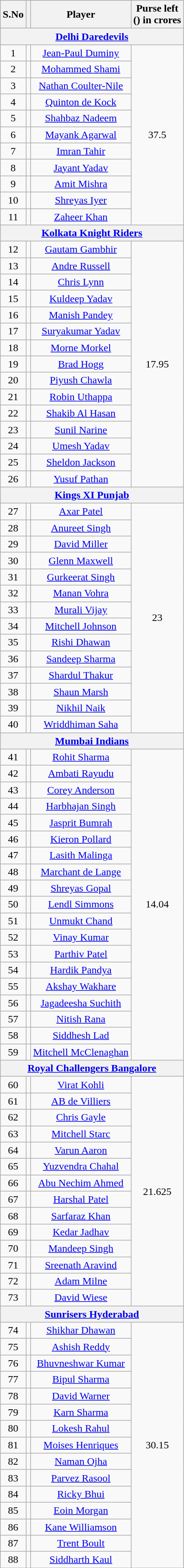<table class="wikitable sortable"  style="text-align:center">
<tr>
<th>S.No</th>
<th></th>
<th>Player</th>
<th>Purse left <br>() in crores</th>
</tr>
<tr>
<th colspan="4"><strong><a href='#'>Delhi Daredevils</a></strong></th>
</tr>
<tr>
<td>1</td>
<td></td>
<td><a href='#'>Jean-Paul Duminy</a></td>
<td rowspan="11">37.5</td>
</tr>
<tr>
<td>2</td>
<td></td>
<td><a href='#'>Mohammed Shami</a></td>
</tr>
<tr>
<td>3</td>
<td></td>
<td><a href='#'>Nathan Coulter-Nile</a></td>
</tr>
<tr>
<td>4</td>
<td></td>
<td><a href='#'>Quinton de Kock</a></td>
</tr>
<tr>
<td>5</td>
<td></td>
<td><a href='#'>Shahbaz Nadeem</a></td>
</tr>
<tr>
<td>6</td>
<td></td>
<td><a href='#'>Mayank Agarwal</a></td>
</tr>
<tr>
<td>7</td>
<td></td>
<td><a href='#'>Imran Tahir</a></td>
</tr>
<tr>
<td>8</td>
<td></td>
<td><a href='#'>Jayant Yadav</a></td>
</tr>
<tr>
<td>9</td>
<td></td>
<td><a href='#'>Amit Mishra</a></td>
</tr>
<tr>
<td>10</td>
<td></td>
<td><a href='#'>Shreyas Iyer</a></td>
</tr>
<tr>
<td>11</td>
<td></td>
<td><a href='#'>Zaheer Khan</a></td>
</tr>
<tr>
<th colspan="4"><strong><a href='#'>Kolkata Knight Riders</a></strong></th>
</tr>
<tr>
<td>12</td>
<td></td>
<td><a href='#'>Gautam Gambhir</a></td>
<td rowspan="15">17.95</td>
</tr>
<tr>
<td>13</td>
<td></td>
<td><a href='#'>Andre Russell</a></td>
</tr>
<tr>
<td>14</td>
<td></td>
<td><a href='#'>Chris Lynn</a></td>
</tr>
<tr>
<td>15</td>
<td></td>
<td><a href='#'>Kuldeep Yadav</a></td>
</tr>
<tr>
<td>16</td>
<td></td>
<td><a href='#'>Manish Pandey</a></td>
</tr>
<tr>
<td>17</td>
<td></td>
<td><a href='#'>Suryakumar Yadav</a></td>
</tr>
<tr>
<td>18</td>
<td></td>
<td><a href='#'>Morne Morkel</a></td>
</tr>
<tr>
<td>19</td>
<td></td>
<td><a href='#'>Brad Hogg</a></td>
</tr>
<tr>
<td>20</td>
<td></td>
<td><a href='#'>Piyush Chawla</a></td>
</tr>
<tr>
<td>21</td>
<td></td>
<td><a href='#'>Robin Uthappa</a></td>
</tr>
<tr>
<td>22</td>
<td></td>
<td><a href='#'>Shakib Al Hasan</a></td>
</tr>
<tr>
<td>23</td>
<td></td>
<td><a href='#'>Sunil Narine</a></td>
</tr>
<tr>
<td>24</td>
<td></td>
<td><a href='#'>Umesh Yadav</a></td>
</tr>
<tr>
<td>25</td>
<td></td>
<td><a href='#'>Sheldon Jackson</a></td>
</tr>
<tr>
<td>26</td>
<td></td>
<td><a href='#'>Yusuf Pathan</a></td>
</tr>
<tr>
<th colspan="4"><strong><a href='#'>Kings XI Punjab</a></strong></th>
</tr>
<tr>
<td>27</td>
<td></td>
<td><a href='#'>Axar Patel</a></td>
<td rowspan="14">23</td>
</tr>
<tr>
<td>28</td>
<td></td>
<td><a href='#'>Anureet Singh</a></td>
</tr>
<tr>
<td>29</td>
<td></td>
<td><a href='#'>David Miller</a></td>
</tr>
<tr>
<td>30</td>
<td></td>
<td><a href='#'>Glenn Maxwell</a></td>
</tr>
<tr>
<td>31</td>
<td></td>
<td><a href='#'>Gurkeerat Singh</a></td>
</tr>
<tr>
<td>32</td>
<td></td>
<td><a href='#'>Manan Vohra</a></td>
</tr>
<tr>
<td>33</td>
<td></td>
<td><a href='#'>Murali Vijay</a></td>
</tr>
<tr>
<td>34</td>
<td></td>
<td><a href='#'>Mitchell Johnson</a></td>
</tr>
<tr>
<td>35</td>
<td></td>
<td><a href='#'>Rishi Dhawan</a></td>
</tr>
<tr>
<td>36</td>
<td></td>
<td><a href='#'>Sandeep Sharma</a></td>
</tr>
<tr>
<td>37</td>
<td></td>
<td><a href='#'>Shardul Thakur</a></td>
</tr>
<tr>
<td>38</td>
<td></td>
<td><a href='#'>Shaun Marsh</a></td>
</tr>
<tr>
<td>39</td>
<td></td>
<td><a href='#'>Nikhil Naik</a></td>
</tr>
<tr>
<td>40</td>
<td></td>
<td><a href='#'>Wriddhiman Saha</a></td>
</tr>
<tr>
<th colspan="4"><strong><a href='#'>Mumbai Indians</a></strong></th>
</tr>
<tr>
<td>41</td>
<td></td>
<td><a href='#'>Rohit Sharma</a></td>
<td rowspan="19">14.04</td>
</tr>
<tr>
<td>42</td>
<td></td>
<td><a href='#'>Ambati Rayudu</a></td>
</tr>
<tr>
<td>43</td>
<td></td>
<td><a href='#'>Corey Anderson</a></td>
</tr>
<tr>
<td>44</td>
<td></td>
<td><a href='#'>Harbhajan Singh</a></td>
</tr>
<tr>
<td>45</td>
<td></td>
<td><a href='#'>Jasprit Bumrah</a></td>
</tr>
<tr>
<td>46</td>
<td></td>
<td><a href='#'>Kieron Pollard</a></td>
</tr>
<tr>
<td>47</td>
<td></td>
<td><a href='#'>Lasith Malinga</a></td>
</tr>
<tr>
<td>48</td>
<td></td>
<td><a href='#'>Marchant de Lange</a></td>
</tr>
<tr>
<td>49</td>
<td></td>
<td><a href='#'>Shreyas Gopal</a></td>
</tr>
<tr>
<td>50</td>
<td></td>
<td><a href='#'>Lendl Simmons</a></td>
</tr>
<tr>
<td>51</td>
<td></td>
<td><a href='#'>Unmukt Chand</a></td>
</tr>
<tr>
<td>52</td>
<td></td>
<td><a href='#'>Vinay Kumar</a></td>
</tr>
<tr>
<td>53</td>
<td></td>
<td><a href='#'>Parthiv Patel</a></td>
</tr>
<tr>
<td>54</td>
<td></td>
<td><a href='#'>Hardik Pandya</a></td>
</tr>
<tr>
<td>55</td>
<td></td>
<td><a href='#'>Akshay Wakhare</a></td>
</tr>
<tr>
<td>56</td>
<td></td>
<td><a href='#'>Jagadeesha Suchith</a></td>
</tr>
<tr>
<td>57</td>
<td></td>
<td><a href='#'>Nitish Rana</a></td>
</tr>
<tr>
<td>58</td>
<td></td>
<td><a href='#'>Siddhesh Lad</a></td>
</tr>
<tr>
<td>59</td>
<td></td>
<td><a href='#'>Mitchell McClenaghan</a></td>
</tr>
<tr>
<th colspan="4"><strong><a href='#'>Royal Challengers Bangalore</a></strong></th>
</tr>
<tr>
<td>60</td>
<td></td>
<td><a href='#'>Virat Kohli</a></td>
<td rowspan="14">21.625</td>
</tr>
<tr>
<td>61</td>
<td></td>
<td><a href='#'>AB de Villiers</a></td>
</tr>
<tr>
<td>62</td>
<td></td>
<td><a href='#'>Chris Gayle</a></td>
</tr>
<tr>
<td>63</td>
<td></td>
<td><a href='#'>Mitchell Starc</a></td>
</tr>
<tr>
<td>64</td>
<td></td>
<td><a href='#'>Varun Aaron</a></td>
</tr>
<tr>
<td>65</td>
<td></td>
<td><a href='#'>Yuzvendra Chahal</a></td>
</tr>
<tr>
<td>66</td>
<td></td>
<td><a href='#'>Abu Nechim Ahmed</a></td>
</tr>
<tr>
<td>67</td>
<td></td>
<td><a href='#'>Harshal Patel</a></td>
</tr>
<tr>
<td>68</td>
<td></td>
<td><a href='#'>Sarfaraz Khan</a></td>
</tr>
<tr>
<td>69</td>
<td></td>
<td><a href='#'>Kedar Jadhav</a></td>
</tr>
<tr>
<td>70</td>
<td></td>
<td><a href='#'>Mandeep Singh</a></td>
</tr>
<tr>
<td>71</td>
<td></td>
<td><a href='#'>Sreenath Aravind</a></td>
</tr>
<tr>
<td>72</td>
<td></td>
<td><a href='#'>Adam Milne</a></td>
</tr>
<tr>
<td>73</td>
<td></td>
<td><a href='#'>David Wiese</a></td>
</tr>
<tr>
<th colspan="4"><strong><a href='#'>Sunrisers Hyderabad</a></strong></th>
</tr>
<tr>
<td>74</td>
<td></td>
<td><a href='#'>Shikhar Dhawan</a></td>
<td rowspan="15">30.15</td>
</tr>
<tr>
<td>75</td>
<td></td>
<td><a href='#'>Ashish Reddy</a></td>
</tr>
<tr>
<td>76</td>
<td></td>
<td><a href='#'>Bhuvneshwar Kumar</a></td>
</tr>
<tr>
<td>77</td>
<td></td>
<td><a href='#'>Bipul Sharma</a></td>
</tr>
<tr>
<td>78</td>
<td></td>
<td><a href='#'>David Warner</a></td>
</tr>
<tr>
<td>79</td>
<td></td>
<td><a href='#'>Karn Sharma</a></td>
</tr>
<tr>
<td>80</td>
<td></td>
<td><a href='#'>Lokesh Rahul</a></td>
</tr>
<tr>
<td>81</td>
<td></td>
<td><a href='#'>Moises Henriques</a></td>
</tr>
<tr>
<td>82</td>
<td></td>
<td><a href='#'>Naman Ojha</a></td>
</tr>
<tr>
<td>83</td>
<td></td>
<td><a href='#'>Parvez Rasool</a></td>
</tr>
<tr>
<td>84</td>
<td></td>
<td><a href='#'>Ricky Bhui</a></td>
</tr>
<tr>
<td>85</td>
<td></td>
<td><a href='#'>Eoin Morgan</a></td>
</tr>
<tr>
<td>86</td>
<td></td>
<td><a href='#'>Kane Williamson</a></td>
</tr>
<tr>
<td>87</td>
<td></td>
<td><a href='#'>Trent Boult</a></td>
</tr>
<tr>
<td>88</td>
<td></td>
<td><a href='#'>Siddharth Kaul</a></td>
</tr>
<tr>
</tr>
</table>
